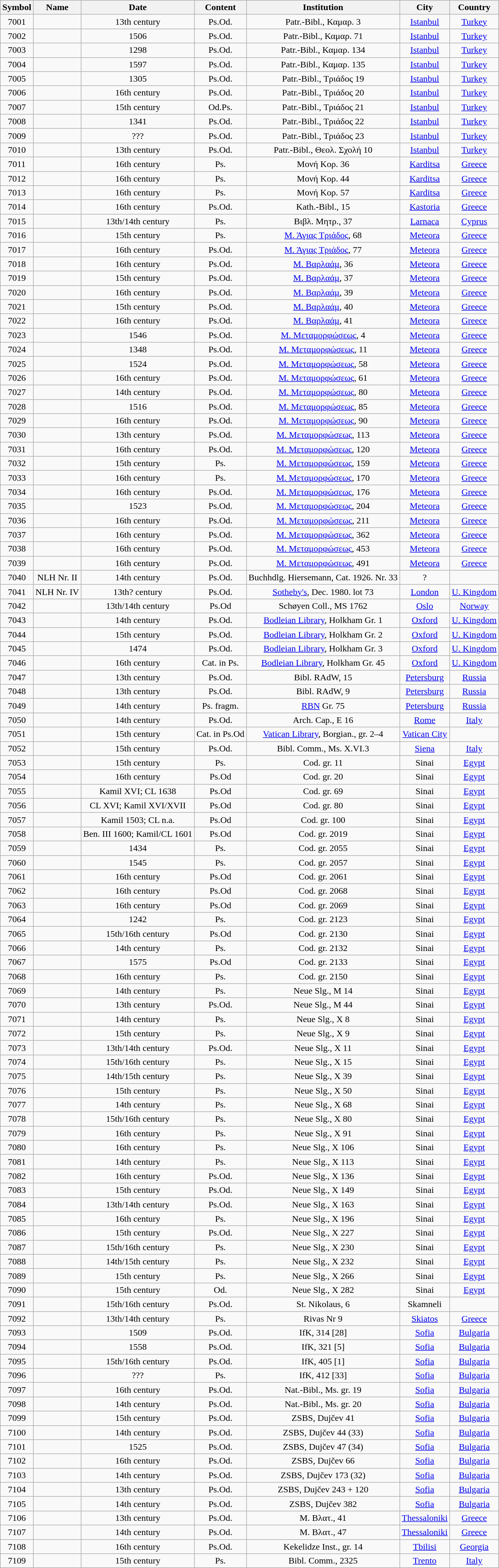<table class="wikitable mw-collapsible mw-collapsed sortable" style="text-align:center">
<tr>
<th>Symbol</th>
<th>Name</th>
<th>Date</th>
<th>Content</th>
<th>Institution</th>
<th>City</th>
<th>Country</th>
</tr>
<tr>
<td>7001</td>
<td></td>
<td>13th century</td>
<td>Ps.Od.</td>
<td>Patr.-Bibl., Καμαρ. 3</td>
<td><a href='#'>Istanbul</a></td>
<td><a href='#'>Turkey</a></td>
</tr>
<tr>
<td>7002</td>
<td></td>
<td>1506</td>
<td>Ps.Od.</td>
<td>Patr.-Bibl., Καμαρ. 71</td>
<td><a href='#'>Istanbul</a></td>
<td><a href='#'>Turkey</a></td>
</tr>
<tr>
<td>7003</td>
<td></td>
<td>1298</td>
<td>Ps.Od.</td>
<td>Patr.-Bibl., Καμαρ. 134</td>
<td><a href='#'>Istanbul</a></td>
<td><a href='#'>Turkey</a></td>
</tr>
<tr>
<td>7004</td>
<td></td>
<td>1597</td>
<td>Ps.Od.</td>
<td>Patr.-Bibl., Καμαρ. 135</td>
<td><a href='#'>Istanbul</a></td>
<td><a href='#'>Turkey</a></td>
</tr>
<tr>
<td>7005</td>
<td></td>
<td>1305</td>
<td>Ps.Od.</td>
<td>Patr.-Bibl., Τριάδος 19</td>
<td><a href='#'>Istanbul</a></td>
<td><a href='#'>Turkey</a></td>
</tr>
<tr>
<td>7006</td>
<td></td>
<td>16th century</td>
<td>Ps.Od.</td>
<td>Patr.-Bibl., Τριάδος 20</td>
<td><a href='#'>Istanbul</a></td>
<td><a href='#'>Turkey</a></td>
</tr>
<tr>
<td>7007</td>
<td></td>
<td>15th century</td>
<td>Od.Ps.</td>
<td>Patr.-Bibl., Τριάδος 21</td>
<td><a href='#'>Istanbul</a></td>
<td><a href='#'>Turkey</a></td>
</tr>
<tr>
<td>7008</td>
<td></td>
<td>1341</td>
<td>Ps.Od.</td>
<td>Patr.-Bibl., Τριάδος 22</td>
<td><a href='#'>Istanbul</a></td>
<td><a href='#'>Turkey</a></td>
</tr>
<tr>
<td>7009</td>
<td></td>
<td>???</td>
<td>Ps.Od.</td>
<td>Patr.-Bibl., Τριάδος 23</td>
<td><a href='#'>Istanbul</a></td>
<td><a href='#'>Turkey</a></td>
</tr>
<tr>
<td>7010</td>
<td></td>
<td>13th century</td>
<td>Ps.Od.</td>
<td>Patr.-Bibl., Θεολ. Σχολή 10</td>
<td><a href='#'>Istanbul</a></td>
<td><a href='#'>Turkey</a></td>
</tr>
<tr>
<td>7011</td>
<td></td>
<td>16th century</td>
<td>Ps.</td>
<td>Μονή Κορ. 36</td>
<td><a href='#'>Karditsa</a></td>
<td><a href='#'>Greece</a></td>
</tr>
<tr>
<td>7012</td>
<td></td>
<td>16th century</td>
<td>Ps.</td>
<td>Μονή Κορ. 44</td>
<td><a href='#'>Karditsa</a></td>
<td><a href='#'>Greece</a></td>
</tr>
<tr>
<td>7013</td>
<td></td>
<td>16th century</td>
<td>Ps.</td>
<td>Μονή Κορ. 57</td>
<td><a href='#'>Karditsa</a></td>
<td><a href='#'>Greece</a></td>
</tr>
<tr>
<td>7014</td>
<td></td>
<td>16th century</td>
<td>Ps.Od.</td>
<td>Kath.-Bibl., 15</td>
<td><a href='#'>Kastoria</a></td>
<td><a href='#'>Greece</a></td>
</tr>
<tr>
<td>7015</td>
<td></td>
<td>13th/14th century</td>
<td>Ps.<Od.></td>
<td>Βιβλ. Μητρ., 37</td>
<td><a href='#'>Larnaca</a></td>
<td><a href='#'>Cyprus</a></td>
</tr>
<tr>
<td>7016</td>
<td></td>
<td>15th century</td>
<td>Ps.</td>
<td><a href='#'>Μ. Άγιας Τριάδος</a>, 68</td>
<td><a href='#'>Meteora</a></td>
<td><a href='#'>Greece</a></td>
</tr>
<tr>
<td>7017</td>
<td></td>
<td>16th century</td>
<td>Ps.Od.</td>
<td><a href='#'>Μ. Άγιας Τριάδος</a>, 77</td>
<td><a href='#'>Meteora</a></td>
<td><a href='#'>Greece</a></td>
</tr>
<tr>
<td>7018</td>
<td></td>
<td>16th century</td>
<td>Ps.Od.</td>
<td><a href='#'>Μ. Βαρλαάμ</a>, 36</td>
<td><a href='#'>Meteora</a></td>
<td><a href='#'>Greece</a></td>
</tr>
<tr>
<td>7019</td>
<td></td>
<td>15th century</td>
<td>Ps.Od.</td>
<td><a href='#'>Μ. Βαρλαάμ</a>, 37</td>
<td><a href='#'>Meteora</a></td>
<td><a href='#'>Greece</a></td>
</tr>
<tr>
<td>7020</td>
<td></td>
<td>16th century</td>
<td>Ps.Od.</td>
<td><a href='#'>Μ. Βαρλαάμ</a>, 39</td>
<td><a href='#'>Meteora</a></td>
<td><a href='#'>Greece</a></td>
</tr>
<tr>
<td>7021</td>
<td></td>
<td>15th century</td>
<td>Ps.Od.</td>
<td><a href='#'>Μ. Βαρλαάμ</a>, 40</td>
<td><a href='#'>Meteora</a></td>
<td><a href='#'>Greece</a></td>
</tr>
<tr>
<td>7022</td>
<td></td>
<td>16th century</td>
<td>Ps.Od.</td>
<td><a href='#'>Μ. Βαρλαάμ</a>, 41</td>
<td><a href='#'>Meteora</a></td>
<td><a href='#'>Greece</a></td>
</tr>
<tr>
<td>7023</td>
<td></td>
<td>1546</td>
<td>Ps.Od.</td>
<td><a href='#'>Μ. Μεταμορφώσεως</a>, 4</td>
<td><a href='#'>Meteora</a></td>
<td><a href='#'>Greece</a></td>
</tr>
<tr>
<td>7024</td>
<td></td>
<td>1348</td>
<td>Ps.Od.</td>
<td><a href='#'>Μ. Μεταμορφώσεως</a>, 11</td>
<td><a href='#'>Meteora</a></td>
<td><a href='#'>Greece</a></td>
</tr>
<tr>
<td>7025</td>
<td></td>
<td>1524</td>
<td>Ps.Od.</td>
<td><a href='#'>Μ. Μεταμορφώσεως</a>, 58</td>
<td><a href='#'>Meteora</a></td>
<td><a href='#'>Greece</a></td>
</tr>
<tr>
<td>7026</td>
<td></td>
<td>16th century</td>
<td>Ps.Od.</td>
<td><a href='#'>Μ. Μεταμορφώσεως</a>, 61</td>
<td><a href='#'>Meteora</a></td>
<td><a href='#'>Greece</a></td>
</tr>
<tr>
<td>7027</td>
<td></td>
<td>14th century</td>
<td>Ps.Od.</td>
<td><a href='#'>Μ. Μεταμορφώσεως</a>, 80</td>
<td><a href='#'>Meteora</a></td>
<td><a href='#'>Greece</a></td>
</tr>
<tr>
<td>7028</td>
<td></td>
<td>1516</td>
<td>Ps.Od.</td>
<td><a href='#'>Μ. Μεταμορφώσεως</a>, 85</td>
<td><a href='#'>Meteora</a></td>
<td><a href='#'>Greece</a></td>
</tr>
<tr>
<td>7029</td>
<td></td>
<td>16th century</td>
<td>Ps.Od.</td>
<td><a href='#'>Μ. Μεταμορφώσεως</a>, 90</td>
<td><a href='#'>Meteora</a></td>
<td><a href='#'>Greece</a></td>
</tr>
<tr>
<td>7030</td>
<td></td>
<td>13th century</td>
<td>Ps.Od.</td>
<td><a href='#'>Μ. Μεταμορφώσεως</a>, 113</td>
<td><a href='#'>Meteora</a></td>
<td><a href='#'>Greece</a></td>
</tr>
<tr>
<td>7031</td>
<td></td>
<td>16th century</td>
<td>Ps.Od.</td>
<td><a href='#'>Μ. Μεταμορφώσεως</a>, 120</td>
<td><a href='#'>Meteora</a></td>
<td><a href='#'>Greece</a></td>
</tr>
<tr>
<td>7032</td>
<td></td>
<td>15th century</td>
<td>Ps.</td>
<td><a href='#'>Μ. Μεταμορφώσεως</a>, 159</td>
<td><a href='#'>Meteora</a></td>
<td><a href='#'>Greece</a></td>
</tr>
<tr>
<td>7033</td>
<td></td>
<td>16th century</td>
<td>Ps.</td>
<td><a href='#'>Μ. Μεταμορφώσεως</a>, 170</td>
<td><a href='#'>Meteora</a></td>
<td><a href='#'>Greece</a></td>
</tr>
<tr>
<td>7034</td>
<td></td>
<td>16th century</td>
<td>Ps.Od.</td>
<td><a href='#'>Μ. Μεταμορφώσεως</a>, 176</td>
<td><a href='#'>Meteora</a></td>
<td><a href='#'>Greece</a></td>
</tr>
<tr>
<td>7035</td>
<td></td>
<td>1523</td>
<td>Ps.Od.</td>
<td><a href='#'>Μ. Μεταμορφώσεως</a>, 204</td>
<td><a href='#'>Meteora</a></td>
<td><a href='#'>Greece</a></td>
</tr>
<tr>
<td>7036</td>
<td></td>
<td>16th century</td>
<td>Ps.Od.</td>
<td><a href='#'>Μ. Μεταμορφώσεως</a>, 211</td>
<td><a href='#'>Meteora</a></td>
<td><a href='#'>Greece</a></td>
</tr>
<tr>
<td>7037</td>
<td></td>
<td>16th century</td>
<td>Ps.Od.</td>
<td><a href='#'>Μ. Μεταμορφώσεως</a>, 362</td>
<td><a href='#'>Meteora</a></td>
<td><a href='#'>Greece</a></td>
</tr>
<tr>
<td>7038</td>
<td></td>
<td>16th century</td>
<td>Ps.Od.</td>
<td><a href='#'>Μ. Μεταμορφώσεως</a>, 453</td>
<td><a href='#'>Meteora</a></td>
<td><a href='#'>Greece</a></td>
</tr>
<tr>
<td>7039</td>
<td></td>
<td>16th century</td>
<td>Ps.Od.</td>
<td><a href='#'>Μ. Μεταμορφώσεως</a>, 491</td>
<td><a href='#'>Meteora</a></td>
<td><a href='#'>Greece</a></td>
</tr>
<tr>
<td>7040</td>
<td>NLH Nr. II</td>
<td>14th century</td>
<td>Ps.Od.</td>
<td>Buchhdlg. Hiersemann, Cat. 1926. Nr. 33</td>
<td>?</td>
<td></td>
</tr>
<tr>
<td>7041</td>
<td>NLH Nr. IV</td>
<td>13th? century</td>
<td>Ps.Od.</td>
<td><a href='#'>Sotheby's</a>, Dec. 1980. lot 73</td>
<td><a href='#'>London</a></td>
<td><a href='#'>U. Kingdom</a></td>
</tr>
<tr>
<td>7042</td>
<td></td>
<td>13th/14th century</td>
<td>Ps.Od</td>
<td>Schøyen Coll., MS 1762</td>
<td><a href='#'>Oslo</a></td>
<td><a href='#'>Norway</a></td>
</tr>
<tr>
<td>7043</td>
<td></td>
<td>14th century</td>
<td>Ps.Od.</td>
<td><a href='#'>Bodleian Library</a>, Holkham Gr. 1</td>
<td><a href='#'>Oxford</a></td>
<td><a href='#'>U. Kingdom</a></td>
</tr>
<tr>
<td>7044</td>
<td></td>
<td>15th century</td>
<td>Ps.Od.</td>
<td><a href='#'>Bodleian Library</a>, Holkham Gr. 2</td>
<td><a href='#'>Oxford</a></td>
<td><a href='#'>U. Kingdom</a></td>
</tr>
<tr>
<td>7045</td>
<td></td>
<td>1474</td>
<td>Ps.Od.</td>
<td><a href='#'>Bodleian Library</a>, Holkham Gr. 3</td>
<td><a href='#'>Oxford</a></td>
<td><a href='#'>U. Kingdom</a></td>
</tr>
<tr>
<td>7046</td>
<td></td>
<td>16th century</td>
<td>Cat. in Ps.</td>
<td><a href='#'>Bodleian Library</a>, Holkham Gr. 45</td>
<td><a href='#'>Oxford</a></td>
<td><a href='#'>U. Kingdom</a></td>
</tr>
<tr>
<td>7047</td>
<td></td>
<td>13th century</td>
<td>Ps.Od.</td>
<td>Bibl. RAdW, 15</td>
<td><a href='#'>Petersburg</a></td>
<td><a href='#'>Russia</a></td>
</tr>
<tr>
<td>7048</td>
<td></td>
<td>13th century</td>
<td>Ps.Od.</td>
<td>Bibl. RAdW, 9</td>
<td><a href='#'>Petersburg</a></td>
<td><a href='#'>Russia</a></td>
</tr>
<tr>
<td>7049</td>
<td></td>
<td>14th century</td>
<td>Ps. fragm.</td>
<td><a href='#'>RBN</a> Gr. 75</td>
<td><a href='#'>Petersburg</a></td>
<td><a href='#'>Russia</a></td>
</tr>
<tr>
<td>7050</td>
<td></td>
<td>14th century</td>
<td>Ps.Od.</td>
<td>Arch. Cap., E 16</td>
<td><a href='#'>Rome</a></td>
<td><a href='#'>Italy</a></td>
</tr>
<tr>
<td>7051</td>
<td></td>
<td>15th century</td>
<td>Cat. in Ps.Od</td>
<td><a href='#'>Vatican Library</a>, Borgian., gr. 2–4</td>
<td><a href='#'>Vatican City</a></td>
<td></td>
</tr>
<tr>
<td>7052</td>
<td></td>
<td>15th century</td>
<td>Ps.Od.</td>
<td>Bibl. Comm., Ms. X.VI.3</td>
<td><a href='#'>Siena</a></td>
<td><a href='#'>Italy</a></td>
</tr>
<tr>
<td>7053</td>
<td></td>
<td>15th century</td>
<td>Ps.</td>
<td>Cod. gr. 11</td>
<td>Sinai</td>
<td><a href='#'>Egypt</a></td>
</tr>
<tr>
<td>7054</td>
<td></td>
<td>16th century</td>
<td>Ps.Od</td>
<td>Cod. gr. 20</td>
<td>Sinai</td>
<td><a href='#'>Egypt</a></td>
</tr>
<tr>
<td>7055</td>
<td></td>
<td>Kamil XVI; CL 1638</td>
<td>Ps.Od</td>
<td>Cod. gr. 69</td>
<td>Sinai</td>
<td><a href='#'>Egypt</a></td>
</tr>
<tr>
<td>7056</td>
<td></td>
<td>CL XVI; Kamil XVI/XVII</td>
<td>Ps.Od</td>
<td>Cod. gr. 80</td>
<td>Sinai</td>
<td><a href='#'>Egypt</a></td>
</tr>
<tr>
<td>7057</td>
<td></td>
<td>Kamil 1503; CL n.a.</td>
<td>Ps.Od</td>
<td>Cod. gr. 100</td>
<td>Sinai</td>
<td><a href='#'>Egypt</a></td>
</tr>
<tr>
<td>7058</td>
<td></td>
<td>Ben. III 1600; Kamil/CL 1601</td>
<td>Ps.Od</td>
<td>Cod. gr. 2019</td>
<td>Sinai</td>
<td><a href='#'>Egypt</a></td>
</tr>
<tr>
<td>7059</td>
<td></td>
<td>1434</td>
<td>Ps.</td>
<td>Cod. gr. 2055</td>
<td>Sinai</td>
<td><a href='#'>Egypt</a></td>
</tr>
<tr>
<td>7060</td>
<td></td>
<td>1545</td>
<td>Ps.</td>
<td>Cod. gr. 2057</td>
<td>Sinai</td>
<td><a href='#'>Egypt</a></td>
</tr>
<tr>
<td>7061</td>
<td></td>
<td>16th century</td>
<td>Ps.Od</td>
<td>Cod. gr. 2061</td>
<td>Sinai</td>
<td><a href='#'>Egypt</a></td>
</tr>
<tr>
<td>7062</td>
<td></td>
<td>16th century</td>
<td>Ps.Od</td>
<td>Cod. gr. 2068</td>
<td>Sinai</td>
<td><a href='#'>Egypt</a></td>
</tr>
<tr>
<td>7063</td>
<td></td>
<td>16th century</td>
<td>Ps.Od</td>
<td>Cod. gr. 2069</td>
<td>Sinai</td>
<td><a href='#'>Egypt</a></td>
</tr>
<tr>
<td>7064</td>
<td></td>
<td>1242</td>
<td>Ps.</td>
<td>Cod. gr. 2123</td>
<td>Sinai</td>
<td><a href='#'>Egypt</a></td>
</tr>
<tr>
<td>7065</td>
<td></td>
<td>15th/16th century</td>
<td>Ps.Od</td>
<td>Cod. gr. 2130</td>
<td>Sinai</td>
<td><a href='#'>Egypt</a></td>
</tr>
<tr>
<td>7066</td>
<td></td>
<td>14th century</td>
<td>Ps.</td>
<td>Cod. gr. 2132</td>
<td>Sinai</td>
<td><a href='#'>Egypt</a></td>
</tr>
<tr>
<td>7067</td>
<td></td>
<td>1575</td>
<td>Ps.Od</td>
<td>Cod. gr. 2133</td>
<td>Sinai</td>
<td><a href='#'>Egypt</a></td>
</tr>
<tr>
<td>7068</td>
<td></td>
<td>16th century</td>
<td>Ps.</td>
<td>Cod. gr. 2150</td>
<td>Sinai</td>
<td><a href='#'>Egypt</a></td>
</tr>
<tr>
<td>7069</td>
<td></td>
<td>14th century</td>
<td>Ps.</td>
<td>Neue Slg., M 14</td>
<td>Sinai</td>
<td><a href='#'>Egypt</a></td>
</tr>
<tr>
<td>7070</td>
<td></td>
<td>13th century</td>
<td>Ps.Od.</td>
<td>Neue Slg., M 44</td>
<td>Sinai</td>
<td><a href='#'>Egypt</a></td>
</tr>
<tr>
<td>7071</td>
<td></td>
<td>14th century</td>
<td>Ps.</td>
<td>Neue Slg., X 8</td>
<td>Sinai</td>
<td><a href='#'>Egypt</a></td>
</tr>
<tr>
<td>7072</td>
<td></td>
<td>15th century</td>
<td>Ps.</td>
<td>Neue Slg., X 9</td>
<td>Sinai</td>
<td><a href='#'>Egypt</a></td>
</tr>
<tr>
<td>7073</td>
<td></td>
<td>13th/14th century</td>
<td>Ps.Od.</td>
<td>Neue Slg., X 11</td>
<td>Sinai</td>
<td><a href='#'>Egypt</a></td>
</tr>
<tr>
<td>7074</td>
<td></td>
<td>15th/16th century</td>
<td>Ps.</td>
<td>Neue Slg., X 15</td>
<td>Sinai</td>
<td><a href='#'>Egypt</a></td>
</tr>
<tr>
<td>7075</td>
<td></td>
<td>14th/15th century</td>
<td>Ps.</td>
<td>Neue Slg., X 39</td>
<td>Sinai</td>
<td><a href='#'>Egypt</a></td>
</tr>
<tr>
<td>7076</td>
<td></td>
<td>15th century</td>
<td>Ps.</td>
<td>Neue Slg., X 50</td>
<td>Sinai</td>
<td><a href='#'>Egypt</a></td>
</tr>
<tr>
<td>7077</td>
<td></td>
<td>14th century</td>
<td>Ps.</td>
<td>Neue Slg., X 68</td>
<td>Sinai</td>
<td><a href='#'>Egypt</a></td>
</tr>
<tr>
<td>7078</td>
<td></td>
<td>15th/16th century</td>
<td>Ps.</td>
<td>Neue Slg., X 80</td>
<td>Sinai</td>
<td><a href='#'>Egypt</a></td>
</tr>
<tr>
<td>7079</td>
<td></td>
<td>16th century</td>
<td>Ps.</td>
<td>Neue Slg., X 91</td>
<td>Sinai</td>
<td><a href='#'>Egypt</a></td>
</tr>
<tr>
<td>7080</td>
<td></td>
<td>16th century</td>
<td>Ps.</td>
<td>Neue Slg., X 106</td>
<td>Sinai</td>
<td><a href='#'>Egypt</a></td>
</tr>
<tr>
<td>7081</td>
<td></td>
<td>14th century</td>
<td>Ps.</td>
<td>Neue Slg., X 113</td>
<td>Sinai</td>
<td><a href='#'>Egypt</a></td>
</tr>
<tr>
<td>7082</td>
<td></td>
<td>16th century</td>
<td>Ps.Od.</td>
<td>Neue Slg., X 136</td>
<td>Sinai</td>
<td><a href='#'>Egypt</a></td>
</tr>
<tr>
<td>7083</td>
<td></td>
<td>15th century</td>
<td>Ps.Od.</td>
<td>Neue Slg., X 149</td>
<td>Sinai</td>
<td><a href='#'>Egypt</a></td>
</tr>
<tr>
<td>7084</td>
<td></td>
<td>13th/14th century</td>
<td>Ps.Od.</td>
<td>Neue Slg., X 163</td>
<td>Sinai</td>
<td><a href='#'>Egypt</a></td>
</tr>
<tr>
<td>7085</td>
<td></td>
<td>16th century</td>
<td>Ps.</td>
<td>Neue Slg., X 196</td>
<td>Sinai</td>
<td><a href='#'>Egypt</a></td>
</tr>
<tr>
<td>7086</td>
<td></td>
<td>15th century</td>
<td>Ps.Od.</td>
<td>Neue Slg., X 227</td>
<td>Sinai</td>
<td><a href='#'>Egypt</a></td>
</tr>
<tr>
<td>7087</td>
<td></td>
<td>15th/16th century</td>
<td>Ps.</td>
<td>Neue Slg., X 230</td>
<td>Sinai</td>
<td><a href='#'>Egypt</a></td>
</tr>
<tr>
<td>7088</td>
<td></td>
<td>14th/15th century</td>
<td>Ps.</td>
<td>Neue Slg., X 232</td>
<td>Sinai</td>
<td><a href='#'>Egypt</a></td>
</tr>
<tr>
<td>7089</td>
<td></td>
<td>15th century</td>
<td>Ps.</td>
<td>Neue Slg., X 266</td>
<td>Sinai</td>
<td><a href='#'>Egypt</a></td>
</tr>
<tr>
<td>7090</td>
<td></td>
<td>15th century</td>
<td>Od.</td>
<td>Neue Slg., X 282</td>
<td>Sinai</td>
<td><a href='#'>Egypt</a></td>
</tr>
<tr>
<td>7091</td>
<td></td>
<td>15th/16th century</td>
<td>Ps.Od.</td>
<td>St. Nikolaus, 6</td>
<td>Skamneli</td>
<td></td>
</tr>
<tr>
<td>7092</td>
<td></td>
<td>13th/14th century</td>
<td>Ps.</td>
<td>Rivas Nr 9</td>
<td><a href='#'>Skiatos</a></td>
<td><a href='#'>Greece</a></td>
</tr>
<tr>
<td>7093</td>
<td></td>
<td>1509</td>
<td>Ps.Od.</td>
<td>IfK, 314 [28]</td>
<td><a href='#'>Sofia</a></td>
<td><a href='#'>Bulgaria</a></td>
</tr>
<tr>
<td>7094</td>
<td></td>
<td>1558</td>
<td>Ps.Od.</td>
<td>IfK, 321 [5]</td>
<td><a href='#'>Sofia</a></td>
<td><a href='#'>Bulgaria</a></td>
</tr>
<tr>
<td>7095</td>
<td></td>
<td>15th/16th century</td>
<td>Ps.Od.</td>
<td>IfK, 405 [1]</td>
<td><a href='#'>Sofia</a></td>
<td><a href='#'>Bulgaria</a></td>
</tr>
<tr>
<td>7096</td>
<td></td>
<td>???</td>
<td>Ps.</td>
<td>IfK, 412 [33]</td>
<td><a href='#'>Sofia</a></td>
<td><a href='#'>Bulgaria</a></td>
</tr>
<tr>
<td>7097</td>
<td></td>
<td>16th century</td>
<td>Ps.Od.</td>
<td>Nat.-Bibl., Ms. gr. 19</td>
<td><a href='#'>Sofia</a></td>
<td><a href='#'>Bulgaria</a></td>
</tr>
<tr>
<td>7098</td>
<td></td>
<td>14th century</td>
<td>Ps.Od.</td>
<td>Nat.-Bibl., Ms. gr. 20</td>
<td><a href='#'>Sofia</a></td>
<td><a href='#'>Bulgaria</a></td>
</tr>
<tr>
<td>7099</td>
<td></td>
<td>15th century</td>
<td>Ps.Od.</td>
<td>ZSBS, Dujčev 41</td>
<td><a href='#'>Sofia</a></td>
<td><a href='#'>Bulgaria</a></td>
</tr>
<tr>
<td>7100</td>
<td></td>
<td>14th century</td>
<td>Ps.Od.</td>
<td>ZSBS, Dujčev 44 (33)</td>
<td><a href='#'>Sofia</a></td>
<td><a href='#'>Bulgaria</a></td>
</tr>
<tr>
<td>7101</td>
<td></td>
<td>1525</td>
<td>Ps.Od.</td>
<td>ZSBS, Dujčev 47 (34)</td>
<td><a href='#'>Sofia</a></td>
<td><a href='#'>Bulgaria</a></td>
</tr>
<tr>
<td>7102</td>
<td></td>
<td>16th century</td>
<td>Ps.Od.</td>
<td>ZSBS, Dujčev 66</td>
<td><a href='#'>Sofia</a></td>
<td><a href='#'>Bulgaria</a></td>
</tr>
<tr>
<td>7103</td>
<td></td>
<td>14th century</td>
<td>Ps.Od.</td>
<td>ZSBS, Dujčev 173 (32)</td>
<td><a href='#'>Sofia</a></td>
<td><a href='#'>Bulgaria</a></td>
</tr>
<tr>
<td>7104</td>
<td></td>
<td>13th century</td>
<td>Ps.Od.</td>
<td>ZSBS, Dujčev 243 + 120</td>
<td><a href='#'>Sofia</a></td>
<td><a href='#'>Bulgaria</a></td>
</tr>
<tr>
<td>7105</td>
<td></td>
<td>14th century</td>
<td>Ps.Od.</td>
<td>ZSBS, Dujčev 382</td>
<td><a href='#'>Sofia</a></td>
<td><a href='#'>Bulgaria</a></td>
</tr>
<tr>
<td>7106</td>
<td></td>
<td>13th century</td>
<td>Ps.Od.</td>
<td>Μ. Βλατ., 41</td>
<td><a href='#'>Thessaloniki</a></td>
<td><a href='#'>Greece</a></td>
</tr>
<tr>
<td>7107</td>
<td></td>
<td>14th century</td>
<td>Ps.Od.</td>
<td>Μ. Βλατ., 47</td>
<td><a href='#'>Thessaloniki</a></td>
<td><a href='#'>Greece</a></td>
</tr>
<tr>
<td>7108</td>
<td></td>
<td>16th century</td>
<td>Ps.Od.</td>
<td>Kekelidze Inst., gr. 14</td>
<td><a href='#'>Tbilisi</a></td>
<td><a href='#'>Georgia</a></td>
</tr>
<tr>
<td>7109</td>
<td></td>
<td>15th century</td>
<td>Ps.</td>
<td>Bibl. Comm., 2325</td>
<td><a href='#'>Trento</a></td>
<td><a href='#'>Italy</a></td>
</tr>
</table>
